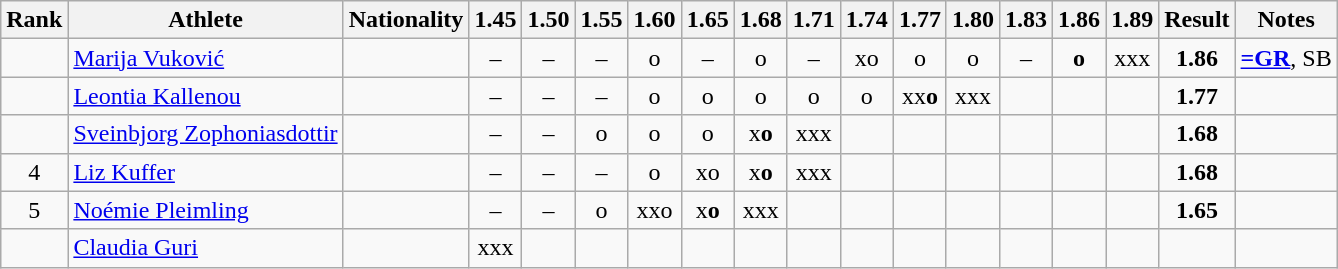<table class="wikitable sortable" style="text-align:center">
<tr>
<th>Rank</th>
<th>Athlete</th>
<th>Nationality</th>
<th>1.45</th>
<th>1.50</th>
<th>1.55</th>
<th>1.60</th>
<th>1.65</th>
<th>1.68</th>
<th>1.71</th>
<th>1.74</th>
<th>1.77</th>
<th>1.80</th>
<th>1.83</th>
<th>1.86</th>
<th>1.89</th>
<th>Result</th>
<th>Notes</th>
</tr>
<tr>
<td></td>
<td align="left"><a href='#'>Marija Vuković</a></td>
<td align=left></td>
<td>–</td>
<td>–</td>
<td>–</td>
<td>o</td>
<td>–</td>
<td>o</td>
<td>–</td>
<td>xo</td>
<td>o</td>
<td>o</td>
<td>–</td>
<td><strong>o</strong></td>
<td>xxx</td>
<td><strong>1.86</strong></td>
<td><strong><a href='#'>=GR</a></strong>, SB</td>
</tr>
<tr>
<td></td>
<td align="left"><a href='#'>Leontia Kallenou</a></td>
<td align=left></td>
<td>–</td>
<td>–</td>
<td>–</td>
<td>o</td>
<td>o</td>
<td>o</td>
<td>o</td>
<td>o</td>
<td>xx<strong>o</strong></td>
<td>xxx</td>
<td></td>
<td></td>
<td></td>
<td><strong>1.77</strong></td>
<td></td>
</tr>
<tr>
<td></td>
<td align="left"><a href='#'>Sveinbjorg Zophoniasdottir</a></td>
<td align=left></td>
<td>–</td>
<td>–</td>
<td>o</td>
<td>o</td>
<td>o</td>
<td>x<strong>o</strong></td>
<td>xxx</td>
<td></td>
<td></td>
<td></td>
<td></td>
<td></td>
<td></td>
<td><strong>1.68</strong></td>
<td></td>
</tr>
<tr>
<td>4</td>
<td align="left"><a href='#'>Liz Kuffer</a></td>
<td align=left></td>
<td>–</td>
<td>–</td>
<td>–</td>
<td>o</td>
<td>xo</td>
<td>x<strong>o</strong></td>
<td>xxx</td>
<td></td>
<td></td>
<td></td>
<td></td>
<td></td>
<td></td>
<td><strong>1.68</strong></td>
<td></td>
</tr>
<tr>
<td>5</td>
<td align="left"><a href='#'>Noémie Pleimling</a></td>
<td align=left></td>
<td>–</td>
<td>–</td>
<td>o</td>
<td>xxo</td>
<td>x<strong>o</strong></td>
<td>xxx</td>
<td></td>
<td></td>
<td></td>
<td></td>
<td></td>
<td></td>
<td></td>
<td><strong>1.65</strong></td>
<td></td>
</tr>
<tr>
<td></td>
<td align="left"><a href='#'>Claudia Guri</a></td>
<td align=left></td>
<td>xxx</td>
<td></td>
<td></td>
<td></td>
<td></td>
<td></td>
<td></td>
<td></td>
<td></td>
<td></td>
<td></td>
<td></td>
<td></td>
<td><strong></strong></td>
<td></td>
</tr>
</table>
